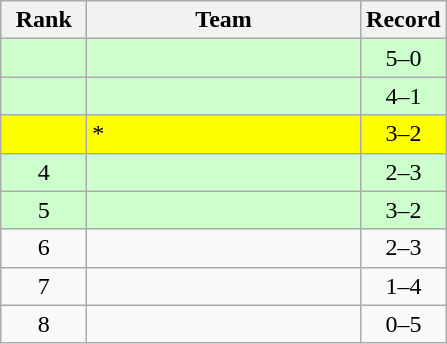<table class="wikitable" style="text-align: center">
<tr>
<th width=50>Rank</th>
<th width=175>Team</th>
<th width=50>Record</th>
</tr>
<tr bgcolor=ccffcc>
<td></td>
<td align=left></td>
<td>5–0</td>
</tr>
<tr bgcolor=ccffcc>
<td></td>
<td align=left></td>
<td>4–1</td>
</tr>
<tr bgcolor=yellow>
<td></td>
<td align=left>*</td>
<td>3–2</td>
</tr>
<tr bgcolor=ccffcc>
<td>4</td>
<td align=left></td>
<td>2–3</td>
</tr>
<tr bgcolor=ccffcc>
<td>5</td>
<td align=left></td>
<td>3–2</td>
</tr>
<tr>
<td>6</td>
<td align=left></td>
<td>2–3</td>
</tr>
<tr>
<td>7</td>
<td align=left></td>
<td>1–4</td>
</tr>
<tr>
<td>8</td>
<td align=left></td>
<td>0–5</td>
</tr>
</table>
